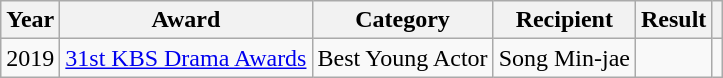<table class="wikitable">
<tr>
<th scope="col">Year</th>
<th>Award</th>
<th scope="col">Category</th>
<th>Recipient</th>
<th scope="col">Result</th>
<th scope="col" class="unsortable"></th>
</tr>
<tr>
<td>2019</td>
<td><a href='#'>31st KBS Drama Awards</a></td>
<td>Best Young Actor</td>
<td>Song Min-jae</td>
<td></td>
<td></td>
</tr>
</table>
